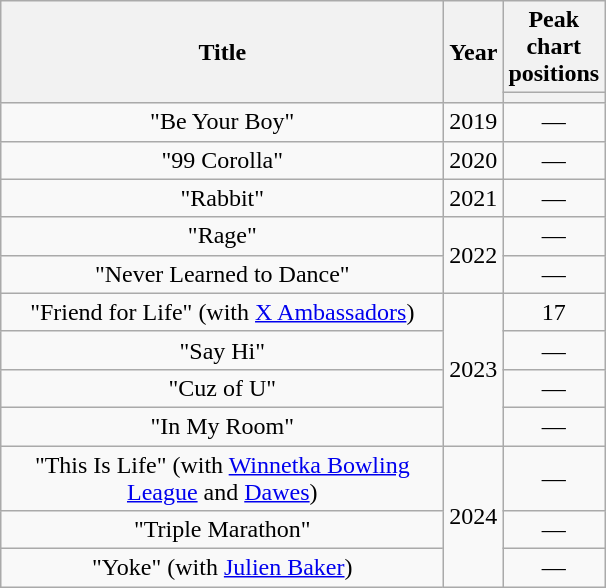<table class="wikitable plainrowheaders" style="text-align:center; border:1">
<tr>
<th scope="col" rowspan="2" style="width:18em;">Title</th>
<th scope="col" rowspan="2">Year</th>
<th scope="col" colspan="1">Peak chart positions</th>
</tr>
<tr>
<th scope="col" style="width:3em;font-size:90%;"><a href='#'></a></th>
</tr>
<tr>
<td scope="row">"Be Your Boy"</td>
<td>2019</td>
<td>—</td>
</tr>
<tr>
<td scope="row">"99 Corolla"</td>
<td>2020</td>
<td>—</td>
</tr>
<tr>
<td scope="row">"Rabbit"</td>
<td>2021</td>
<td>—</td>
</tr>
<tr>
<td scope="row">"Rage"</td>
<td rowspan="2">2022</td>
<td>—</td>
</tr>
<tr>
<td scope="row">"Never Learned to Dance"</td>
<td>—</td>
</tr>
<tr>
<td scope="row">"Friend for Life" (with <a href='#'>X Ambassadors</a>)</td>
<td rowspan="4">2023</td>
<td>17</td>
</tr>
<tr>
<td scope="row">"Say Hi"</td>
<td>—</td>
</tr>
<tr>
<td scope="row">"Cuz of U"</td>
<td>—</td>
</tr>
<tr>
<td scope="row">"In My Room"</td>
<td>—</td>
</tr>
<tr>
<td>"This Is Life" (with <a href='#'>Winnetka Bowling League</a> and <a href='#'>Dawes</a>)</td>
<td rowspan="3">2024</td>
<td>—</td>
</tr>
<tr>
<td>"Triple Marathon"</td>
<td>—</td>
</tr>
<tr>
<td>"Yoke" (with <a href='#'>Julien Baker</a>)</td>
<td>—</td>
</tr>
</table>
